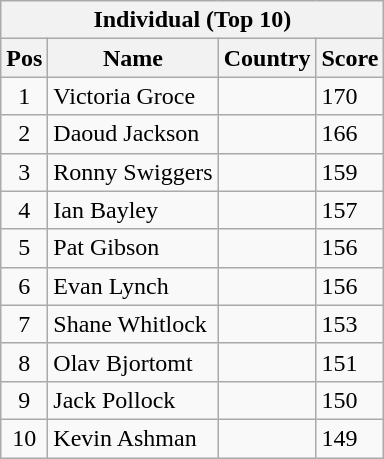<table class="wikitable">
<tr>
<th colspan="4">Individual (Top 10)</th>
</tr>
<tr>
<th>Pos</th>
<th>Name</th>
<th>Country</th>
<th>Score</th>
</tr>
<tr>
<td align="center">1</td>
<td>Victoria Groce</td>
<td></td>
<td>170</td>
</tr>
<tr>
<td align="center">2</td>
<td>Daoud Jackson</td>
<td></td>
<td>166</td>
</tr>
<tr>
<td align="center">3</td>
<td>Ronny Swiggers</td>
<td></td>
<td>159</td>
</tr>
<tr>
<td align="center">4</td>
<td>Ian Bayley</td>
<td></td>
<td>157</td>
</tr>
<tr>
<td align="center">5</td>
<td>Pat Gibson</td>
<td></td>
<td>156</td>
</tr>
<tr>
<td align="center">6</td>
<td>Evan Lynch</td>
<td></td>
<td>156</td>
</tr>
<tr>
<td align="center">7</td>
<td>Shane Whitlock</td>
<td></td>
<td>153</td>
</tr>
<tr>
<td align="center">8</td>
<td>Olav Bjortomt</td>
<td></td>
<td>151</td>
</tr>
<tr>
<td align="center">9</td>
<td>Jack Pollock</td>
<td></td>
<td>150</td>
</tr>
<tr>
<td align="center">10</td>
<td>Kevin Ashman</td>
<td></td>
<td>149</td>
</tr>
</table>
